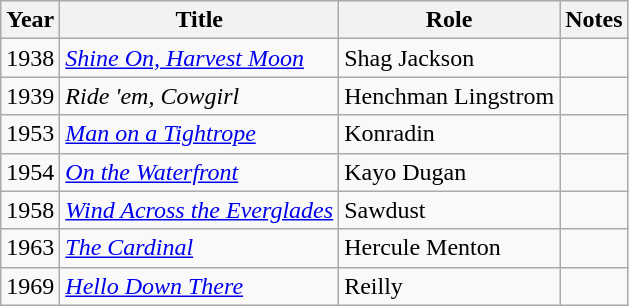<table class="wikitable">
<tr>
<th>Year</th>
<th>Title</th>
<th>Role</th>
<th>Notes</th>
</tr>
<tr>
<td>1938</td>
<td><em><a href='#'>Shine On, Harvest Moon</a></em></td>
<td>Shag Jackson</td>
<td></td>
</tr>
<tr>
<td>1939</td>
<td><em>Ride 'em, Cowgirl</em></td>
<td>Henchman Lingstrom</td>
<td></td>
</tr>
<tr>
<td>1953</td>
<td><em><a href='#'>Man on a Tightrope</a></em></td>
<td>Konradin</td>
<td></td>
</tr>
<tr>
<td>1954</td>
<td><em><a href='#'>On the Waterfront</a></em></td>
<td>Kayo Dugan</td>
<td></td>
</tr>
<tr>
<td>1958</td>
<td><em><a href='#'>Wind Across the Everglades</a></em></td>
<td>Sawdust</td>
<td></td>
</tr>
<tr>
<td>1963</td>
<td><em><a href='#'>The Cardinal</a></em></td>
<td>Hercule Menton</td>
<td></td>
</tr>
<tr>
<td>1969</td>
<td><em><a href='#'>Hello Down There</a></em></td>
<td>Reilly</td>
<td></td>
</tr>
</table>
